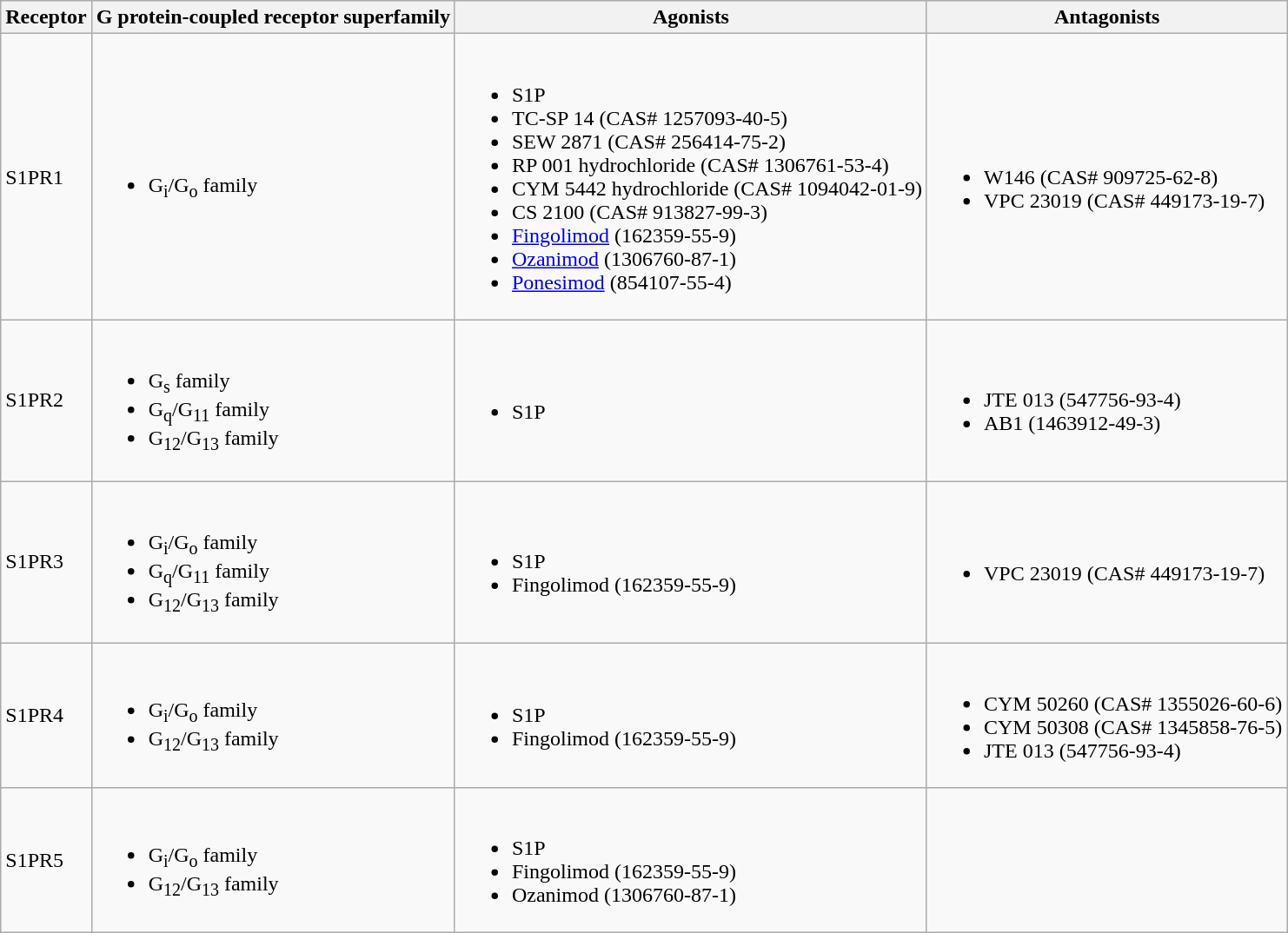<table class="wikitable">
<tr>
<th>Receptor</th>
<th>G protein-coupled receptor superfamily</th>
<th>Agonists</th>
<th>Antagonists</th>
</tr>
<tr>
<td>S1PR1</td>
<td><br><ul><li>G<sub>i</sub>/G<sub>o</sub> family</li></ul></td>
<td><br><ul><li>S1P</li><li>TC-SP 14 (CAS# 1257093-40-5)</li><li>SEW 2871 (CAS# 256414-75-2)</li><li>RP 001 hydrochloride (CAS# 1306761-53-4)</li><li>CYM 5442 hydrochloride (CAS# 1094042-01-9)</li><li>CS 2100 (CAS# 913827-99-3)</li><li><a href='#'>Fingolimod</a> (162359-55-9)</li><li><a href='#'>Ozanimod</a> (1306760-87-1)</li><li><a href='#'>Ponesimod</a> (854107-55-4)</li></ul></td>
<td><br><ul><li>W146 (CAS# 909725-62-8)</li><li>VPC 23019  (CAS# 449173-19-7)</li></ul></td>
</tr>
<tr>
<td>S1PR2</td>
<td><br><ul><li>G<sub>s</sub> family</li><li>G<sub>q</sub>/G<sub>11</sub> family</li><li>G<sub>12</sub>/G<sub>13</sub> family</li></ul></td>
<td><br><ul><li>S1P</li></ul></td>
<td><br><ul><li>JTE 013 (547756-93-4)</li><li>AB1 (1463912-49-3)</li></ul></td>
</tr>
<tr>
<td>S1PR3</td>
<td><br><ul><li>G<sub>i</sub>/G<sub>o</sub> family</li><li>G<sub>q</sub>/G<sub>11</sub> family</li><li>G<sub>12</sub>/G<sub>13</sub> family</li></ul></td>
<td><br><ul><li>S1P</li><li>Fingolimod (162359-55-9)</li></ul></td>
<td><br><ul><li>VPC 23019 (CAS# 449173-19-7)</li></ul></td>
</tr>
<tr>
<td>S1PR4</td>
<td><br><ul><li>G<sub>i</sub>/G<sub>o</sub> family</li><li>G<sub>12</sub>/G<sub>13</sub> family</li></ul></td>
<td><br><ul><li>S1P</li><li>Fingolimod (162359-55-9)</li></ul></td>
<td><br><ul><li>CYM 50260 (CAS# 1355026-60-6)</li><li>CYM 50308 (CAS# 1345858-76-5)</li><li>JTE 013 (547756-93-4)</li></ul></td>
</tr>
<tr>
<td>S1PR5</td>
<td><br><ul><li>G<sub>i</sub>/G<sub>o</sub> family</li><li>G<sub>12</sub>/G<sub>13</sub> family</li></ul></td>
<td><br><ul><li>S1P</li><li>Fingolimod (162359-55-9)</li><li>Ozanimod (1306760-87-1)</li></ul></td>
<td></td>
</tr>
</table>
